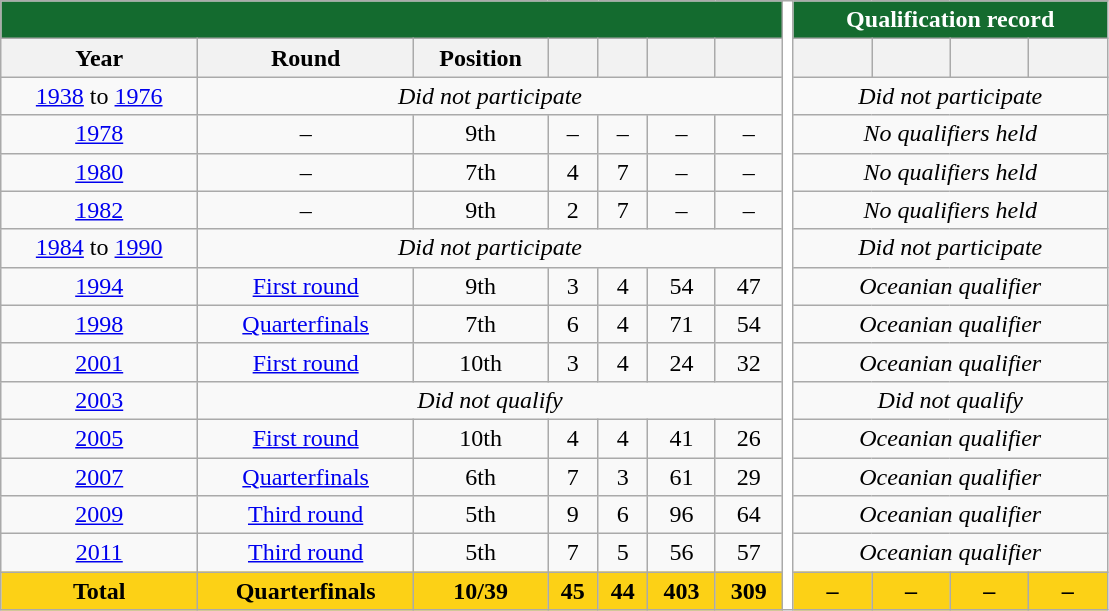<table class="wikitable" style="text-align: center;">
<tr>
<th style="background:#146B2F;" colspan="7"><a href='#'></a></th>
<th style="background:white; width:1%;" rowspan="17"></th>
<th style="background:#146B2F; color:#FFFFFF;" colspan="5">Qualification record</th>
</tr>
<tr>
<th>Year</th>
<th>Round</th>
<th>Position</th>
<th></th>
<th></th>
<th></th>
<th></th>
<th></th>
<th></th>
<th></th>
<th></th>
</tr>
<tr>
<td><a href='#'>1938</a> to <a href='#'>1976</a></td>
<td colspan=6 align=center><em>Did not participate</em></td>
<td colspan=5 align=center><em>Did not participate</em></td>
</tr>
<tr>
<td> <a href='#'>1978</a></td>
<td>–</td>
<td>9th</td>
<td>–</td>
<td>–</td>
<td>–</td>
<td>–</td>
<td colspan=5 align=center><em>No qualifiers held</em></td>
</tr>
<tr>
<td> <a href='#'>1980</a></td>
<td>–</td>
<td>7th</td>
<td>4</td>
<td>7</td>
<td>–</td>
<td>–</td>
<td colspan=5 align=center><em>No qualifiers held</em></td>
</tr>
<tr>
<td> <a href='#'>1982</a></td>
<td>–</td>
<td>9th</td>
<td>2</td>
<td>7</td>
<td>–</td>
<td>–</td>
<td colspan=5 align=center><em>No qualifiers held</em></td>
</tr>
<tr>
<td><a href='#'>1984</a> to <a href='#'>1990</a></td>
<td colspan=6 align=center><em>Did not participate</em></td>
<td colspan=5 align=center><em>Did not participate</em></td>
</tr>
<tr>
<td> <a href='#'>1994</a></td>
<td><a href='#'>First round</a></td>
<td>9th</td>
<td>3</td>
<td>4</td>
<td>54</td>
<td>47</td>
<td colspan=5 align=center><em>Oceanian qualifier</em></td>
</tr>
<tr>
<td> <a href='#'>1998</a></td>
<td><a href='#'>Quarterfinals</a></td>
<td>7th</td>
<td>6</td>
<td>4</td>
<td>71</td>
<td>54</td>
<td colspan=5 align=center><em>Oceanian qualifier</em></td>
</tr>
<tr>
<td> <a href='#'>2001</a></td>
<td><a href='#'>First round</a></td>
<td>10th</td>
<td>3</td>
<td>4</td>
<td>24</td>
<td>32</td>
<td colspan=5 align=center><em>Oceanian qualifier</em></td>
</tr>
<tr>
<td> <a href='#'>2003</a></td>
<td colspan=6 align=center><em>Did not qualify</em></td>
<td colspan=5 align=center><em>Did not qualify</em></td>
</tr>
<tr>
<td> <a href='#'>2005</a></td>
<td><a href='#'>First round</a></td>
<td>10th</td>
<td>4</td>
<td>4</td>
<td>41</td>
<td>26</td>
<td colspan=5 align=center><em>Oceanian qualifier</em></td>
</tr>
<tr>
<td> <a href='#'>2007</a></td>
<td><a href='#'>Quarterfinals</a></td>
<td>6th</td>
<td>7</td>
<td>3</td>
<td>61</td>
<td>29</td>
<td colspan=5 align=center><em>Oceanian qualifier</em></td>
</tr>
<tr>
<td>   <a href='#'>2009</a></td>
<td><a href='#'>Third round</a></td>
<td>5th</td>
<td>9</td>
<td>6</td>
<td>96</td>
<td>64</td>
<td colspan=5 align=center><em>Oceanian qualifier</em></td>
</tr>
<tr>
<td> <a href='#'>2011</a></td>
<td><a href='#'>Third round</a></td>
<td>5th</td>
<td>7</td>
<td>5</td>
<td>56</td>
<td>57</td>
<td colspan=5 align=center><em>Oceanian qualifier</em></td>
</tr>
<tr>
<th style="color:black; background:#FCD116;"><strong>Total</strong></th>
<th style="color:black; background:#FCD116;"><strong>Quarterfinals</strong></th>
<th style="color:black; background:#FCD116;"><strong>10/39</strong></th>
<th style="color:black; background:#FCD116;"><strong>45</strong></th>
<th style="color:black; background:#FCD116;"><strong>44</strong></th>
<th style="color:black; background:#FCD116;"><strong>403</strong></th>
<th style="color:black; background:#FCD116;"><strong>309</strong></th>
<th style="color:black; background:#FCD116;"><strong>–</strong></th>
<th style="color:black; background:#FCD116;"><strong>–</strong></th>
<th style="color:black; background:#FCD116;"><strong>–</strong></th>
<th style="color:black; background:#FCD116;"><strong>–</strong></th>
</tr>
</table>
